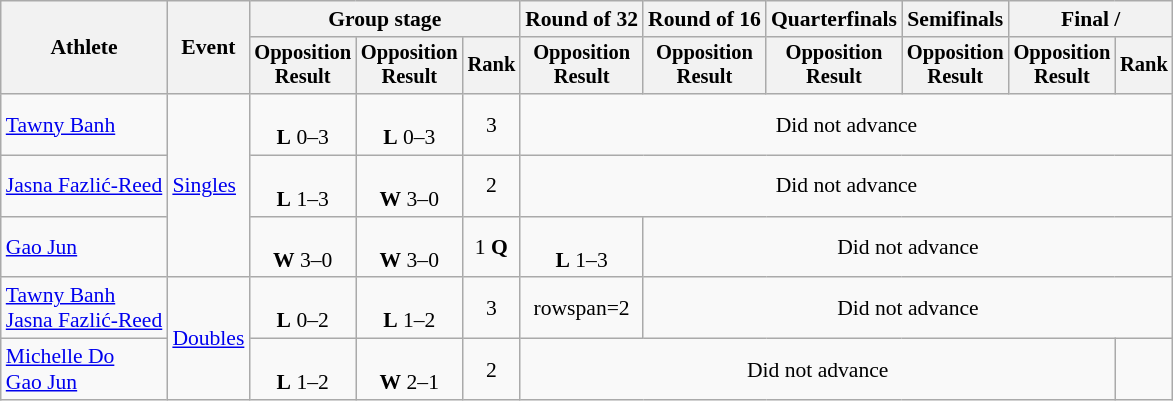<table class=wikitable style=font-size:90%;text-align:center>
<tr>
<th rowspan=2>Athlete</th>
<th rowspan=2>Event</th>
<th colspan=3>Group stage</th>
<th>Round of 32</th>
<th>Round of 16</th>
<th>Quarterfinals</th>
<th>Semifinals</th>
<th colspan=2>Final / </th>
</tr>
<tr style=font-size:95%>
<th>Opposition<br>Result</th>
<th>Opposition<br>Result</th>
<th>Rank</th>
<th>Opposition<br>Result</th>
<th>Opposition<br>Result</th>
<th>Opposition<br>Result</th>
<th>Opposition<br>Result</th>
<th>Opposition<br>Result</th>
<th>Rank</th>
</tr>
<tr>
<td align=left><a href='#'>Tawny Banh</a></td>
<td align=left rowspan=3><a href='#'>Singles</a></td>
<td><br><strong>L</strong> 0–3</td>
<td><br><strong>L</strong> 0–3</td>
<td>3</td>
<td colspan=6>Did not advance</td>
</tr>
<tr>
<td align=left><a href='#'>Jasna Fazlić-Reed</a></td>
<td><br><strong>L</strong> 1–3</td>
<td><br><strong>W</strong> 3–0</td>
<td>2</td>
<td colspan=6>Did not advance</td>
</tr>
<tr>
<td align=left><a href='#'>Gao Jun</a></td>
<td><br><strong>W</strong> 3–0</td>
<td><br><strong>W</strong> 3–0</td>
<td>1 <strong>Q</strong></td>
<td><br><strong>L</strong> 1–3</td>
<td colspan=5>Did not advance</td>
</tr>
<tr>
<td align=left><a href='#'>Tawny Banh</a><br><a href='#'>Jasna Fazlić-Reed</a></td>
<td align=left rowspan=2><a href='#'>Doubles</a></td>
<td><br><strong>L</strong> 0–2</td>
<td><br><strong>L</strong> 1–2</td>
<td>3</td>
<td>rowspan=2 </td>
<td colspan=5>Did not advance</td>
</tr>
<tr>
<td align=left><a href='#'>Michelle Do</a><br><a href='#'>Gao Jun</a></td>
<td><br><strong>L</strong> 1–2</td>
<td><br><strong>W</strong> 2–1</td>
<td>2</td>
<td colspan=5>Did not advance</td>
</tr>
</table>
